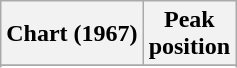<table class="wikitable sortable plainrowheaders" style="text-align:center">
<tr>
<th scope="col">Chart (1967)</th>
<th scope="col">Peak<br> position</th>
</tr>
<tr>
</tr>
<tr>
</tr>
</table>
